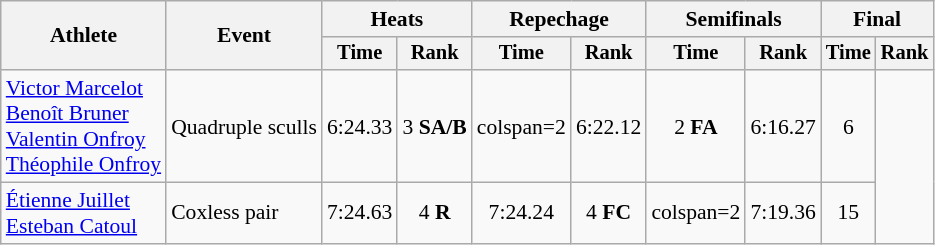<table class="wikitable" style="font-size:90%">
<tr>
<th rowspan="2">Athlete</th>
<th rowspan="2">Event</th>
<th colspan="2">Heats</th>
<th colspan="2">Repechage</th>
<th colspan="2">Semifinals</th>
<th colspan="2">Final</th>
</tr>
<tr style="font-size:95%">
<th>Time</th>
<th>Rank</th>
<th>Time</th>
<th>Rank</th>
<th>Time</th>
<th>Rank</th>
<th>Time</th>
<th>Rank</th>
</tr>
<tr align=center>
<td align=left><a href='#'>Victor Marcelot</a><br><a href='#'>Benoît Bruner</a><br><a href='#'>Valentin Onfroy</a><br><a href='#'>Théophile Onfroy</a></td>
<td align=left>Quadruple sculls</td>
<td>6:24.33</td>
<td>3 <strong>SA/B</strong></td>
<td>colspan=2</td>
<td>6:22.12</td>
<td>2 <strong>FA</strong></td>
<td>6:16.27</td>
<td>6</td>
</tr>
<tr align=center>
<td align=left><a href='#'>Étienne Juillet</a><br><a href='#'>Esteban Catoul</a></td>
<td align=left>Coxless pair</td>
<td>7:24.63</td>
<td>4 <strong>R</strong></td>
<td>7:24.24</td>
<td>4 <strong>FC</strong></td>
<td>colspan=2</td>
<td>7:19.36</td>
<td>15</td>
</tr>
</table>
